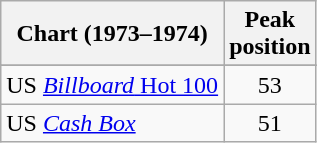<table class="wikitable sortable">
<tr>
<th>Chart (1973–1974)</th>
<th>Peak<br>position</th>
</tr>
<tr>
</tr>
<tr>
</tr>
<tr>
</tr>
<tr>
</tr>
<tr>
</tr>
<tr>
<td>US <a href='#'><em>Billboard</em> Hot 100</a></td>
<td align="center">53</td>
</tr>
<tr>
<td>US <em><a href='#'>Cash Box</a></em></td>
<td align="center">51</td>
</tr>
</table>
